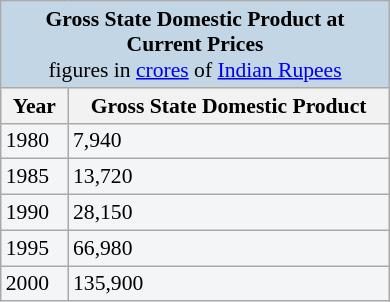<table class="wikitable" align="right" width="260" style="margin: 0 0 1em 1em; background: #F4F5F6; border: 1px #C6C7C8 solid; border-collapse: collapse; font-size: 90%">
<tr>
<td colspan="2" bgcolor="#C2D6E5" align="center"><strong>Gross State Domestic Product at Current Prices </strong><br>figures in <a href='#'>crores</a> of <a href='#'>Indian Rupees</a></td>
</tr>
<tr>
<th>Year</th>
<th>Gross State Domestic Product</th>
</tr>
<tr>
<td>1980</td>
<td>7,940</td>
</tr>
<tr>
<td>1985</td>
<td>13,720</td>
</tr>
<tr>
<td>1990</td>
<td>28,150</td>
</tr>
<tr>
<td>1995</td>
<td>66,980</td>
</tr>
<tr>
<td>2000</td>
<td>135,900</td>
</tr>
</table>
